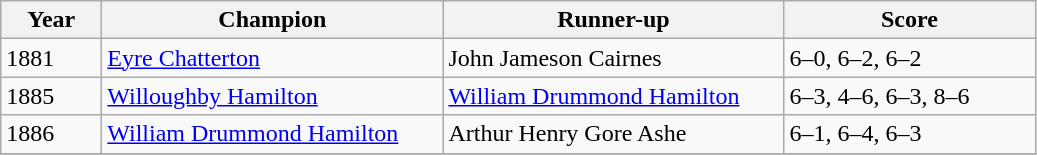<table class="wikitable">
<tr>
<th style="width:60px;">Year</th>
<th style="width:220px;">Champion</th>
<th style="width:220px;">Runner-up</th>
<th style="width:160px;">Score</th>
</tr>
<tr>
<td>1881</td>
<td> <a href='#'>Eyre Chatterton</a></td>
<td> John Jameson Cairnes</td>
<td>6–0, 6–2,  6–2</td>
</tr>
<tr>
<td>1885</td>
<td> <a href='#'>Willoughby Hamilton</a></td>
<td> <a href='#'>William Drummond Hamilton</a></td>
<td>6–3, 4–6,  6–3, 8–6</td>
</tr>
<tr>
<td>1886</td>
<td> <a href='#'>William Drummond Hamilton</a></td>
<td> Arthur Henry Gore Ashe</td>
<td>6–1, 6–4,  6–3</td>
</tr>
<tr>
</tr>
</table>
